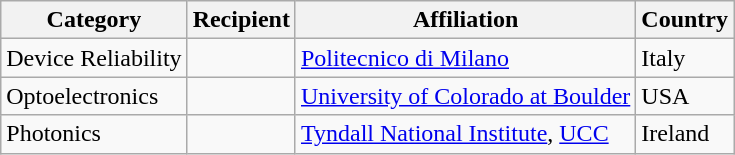<table class="wikitable">
<tr>
<th>Category</th>
<th>Recipient</th>
<th>Affiliation</th>
<th>Country</th>
</tr>
<tr>
<td>Device Reliability</td>
<td></td>
<td><a href='#'>Politecnico di Milano</a></td>
<td>Italy</td>
</tr>
<tr>
<td>Optoelectronics</td>
<td></td>
<td><a href='#'>University of Colorado at Boulder</a></td>
<td>USA</td>
</tr>
<tr>
<td>Photonics</td>
<td></td>
<td><a href='#'>Tyndall National Institute</a>, <a href='#'>UCC</a></td>
<td>Ireland</td>
</tr>
</table>
